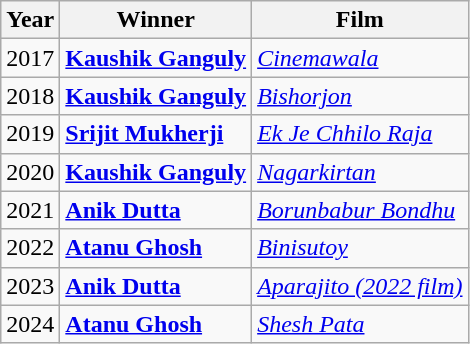<table class="wikitable">
<tr>
<th>Year</th>
<th>Winner</th>
<th>Film</th>
</tr>
<tr>
<td>2017</td>
<td><strong><a href='#'>Kaushik Ganguly</a></strong></td>
<td><em><a href='#'>Cinemawala</a></em></td>
</tr>
<tr>
<td>2018</td>
<td><strong><a href='#'>Kaushik Ganguly</a></strong></td>
<td><em><a href='#'>Bishorjon</a></em></td>
</tr>
<tr>
<td>2019</td>
<td><strong><a href='#'>Srijit Mukherji</a></strong></td>
<td><em><a href='#'>Ek Je Chhilo Raja</a></em></td>
</tr>
<tr>
<td>2020</td>
<td><strong><a href='#'>Kaushik Ganguly</a></strong></td>
<td><em><a href='#'>Nagarkirtan</a></em></td>
</tr>
<tr>
<td>2021</td>
<td><strong><a href='#'>Anik Dutta</a></strong></td>
<td><em><a href='#'>Borunbabur Bondhu</a></em></td>
</tr>
<tr>
<td>2022</td>
<td><strong><a href='#'>Atanu Ghosh</a></strong></td>
<td><em><a href='#'>Binisutoy</a></em></td>
</tr>
<tr>
<td>2023</td>
<td><strong><a href='#'>Anik Dutta</a></strong></td>
<td><em><a href='#'>Aparajito (2022 film)</a></em></td>
</tr>
<tr>
<td>2024</td>
<td><strong><a href='#'>Atanu Ghosh</a></strong></td>
<td><em><a href='#'>Shesh Pata</a></em></td>
</tr>
</table>
